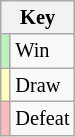<table class="wikitable" style="font-size: 85%">
<tr>
<th colspan="2">Key</th>
</tr>
<tr>
<td bgcolor=#BBF3BB></td>
<td>Win</td>
</tr>
<tr>
<td bgcolor=#FFFFBB></td>
<td>Draw</td>
</tr>
<tr>
<td bgcolor=#FFBBBB></td>
<td>Defeat</td>
</tr>
</table>
